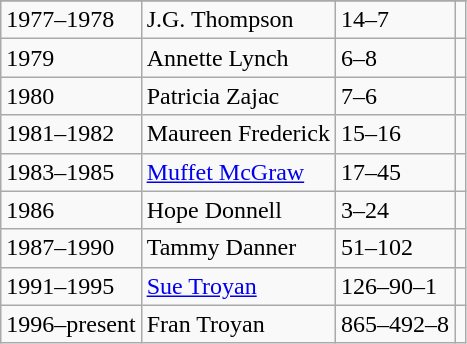<table class="wikitable">
<tr style="text-align:center;">
</tr>
<tr>
<td>1977–1978</td>
<td>J.G. Thompson</td>
<td>14–7</td>
<td></td>
</tr>
<tr>
<td>1979</td>
<td>Annette Lynch</td>
<td>6–8</td>
<td></td>
</tr>
<tr>
<td>1980</td>
<td>Patricia Zajac</td>
<td>7–6</td>
<td></td>
</tr>
<tr>
<td>1981–1982</td>
<td>Maureen Frederick</td>
<td>15–16</td>
<td></td>
</tr>
<tr>
<td>1983–1985</td>
<td><a href='#'>Muffet McGraw</a></td>
<td>17–45</td>
<td></td>
</tr>
<tr>
<td>1986</td>
<td>Hope Donnell</td>
<td>3–24</td>
<td></td>
</tr>
<tr>
<td>1987–1990</td>
<td>Tammy Danner</td>
<td>51–102</td>
<td></td>
</tr>
<tr>
<td>1991–1995</td>
<td><a href='#'>Sue Troyan</a></td>
<td>126–90–1</td>
<td></td>
</tr>
<tr>
<td>1996–present</td>
<td>Fran Troyan</td>
<td>865–492–8</td>
<td></td>
</tr>
</table>
